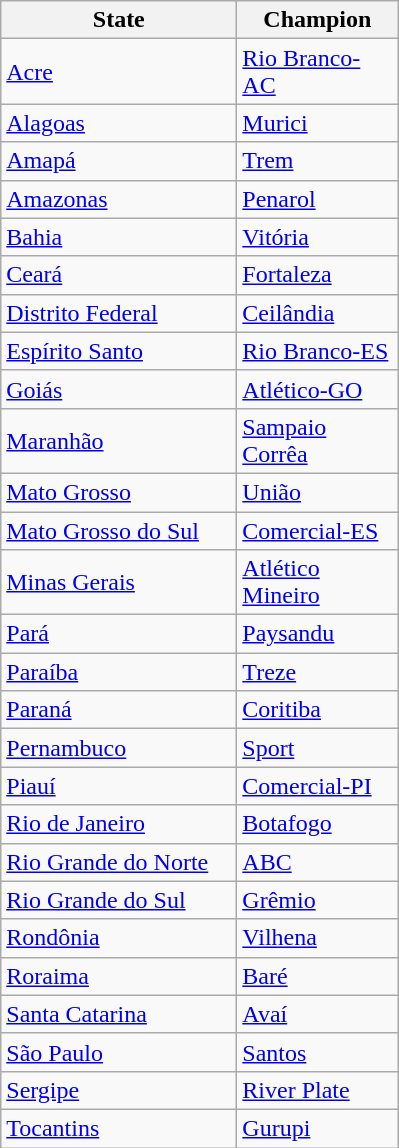<table class="wikitable">
<tr>
<th width=150px>State</th>
<th width=100px>Champion</th>
</tr>
<tr>
<td> <a href='#'>Acre</a></td>
<td><a href='#'>Rio Branco-AC</a></td>
</tr>
<tr>
<td> <a href='#'>Alagoas</a></td>
<td><a href='#'>Murici</a></td>
</tr>
<tr>
<td> <a href='#'>Amapá</a></td>
<td><a href='#'>Trem</a></td>
</tr>
<tr>
<td> <a href='#'>Amazonas</a></td>
<td><a href='#'>Penarol</a></td>
</tr>
<tr>
<td> <a href='#'>Bahia</a></td>
<td><a href='#'>Vitória</a></td>
</tr>
<tr>
<td> <a href='#'>Ceará</a></td>
<td><a href='#'>Fortaleza</a></td>
</tr>
<tr>
<td> <a href='#'>Distrito Federal</a></td>
<td><a href='#'>Ceilândia</a></td>
</tr>
<tr>
<td> <a href='#'>Espírito Santo</a></td>
<td><a href='#'>Rio Branco-ES</a></td>
</tr>
<tr>
<td> <a href='#'>Goiás</a></td>
<td><a href='#'>Atlético-GO</a></td>
</tr>
<tr>
<td> <a href='#'>Maranhão</a></td>
<td><a href='#'>Sampaio Corrêa</a></td>
</tr>
<tr>
<td> <a href='#'>Mato Grosso</a></td>
<td><a href='#'>União</a></td>
</tr>
<tr>
<td> <a href='#'>Mato Grosso do Sul</a></td>
<td><a href='#'>Comercial-ES</a></td>
</tr>
<tr>
<td> <a href='#'>Minas Gerais</a></td>
<td><a href='#'>Atlético Mineiro</a></td>
</tr>
<tr>
<td> <a href='#'>Pará</a></td>
<td><a href='#'>Paysandu</a></td>
</tr>
<tr>
<td> <a href='#'>Paraíba</a></td>
<td><a href='#'>Treze</a></td>
</tr>
<tr>
<td> <a href='#'>Paraná</a></td>
<td><a href='#'>Coritiba</a></td>
</tr>
<tr>
<td> <a href='#'>Pernambuco</a></td>
<td><a href='#'>Sport</a></td>
</tr>
<tr>
<td> <a href='#'>Piauí</a></td>
<td><a href='#'>Comercial-PI</a></td>
</tr>
<tr>
<td> <a href='#'>Rio de Janeiro</a></td>
<td><a href='#'>Botafogo</a></td>
</tr>
<tr>
<td> <a href='#'>Rio Grande do Norte</a></td>
<td><a href='#'>ABC</a></td>
</tr>
<tr>
<td> <a href='#'>Rio Grande do Sul</a></td>
<td><a href='#'>Grêmio</a></td>
</tr>
<tr>
<td> <a href='#'>Rondônia</a></td>
<td><a href='#'>Vilhena</a></td>
</tr>
<tr>
<td> <a href='#'>Roraima</a></td>
<td><a href='#'>Baré</a></td>
</tr>
<tr>
<td> <a href='#'>Santa Catarina</a></td>
<td><a href='#'>Avaí</a></td>
</tr>
<tr>
<td> <a href='#'>São Paulo</a></td>
<td><a href='#'>Santos</a></td>
</tr>
<tr>
<td> <a href='#'>Sergipe</a></td>
<td><a href='#'>River Plate</a></td>
</tr>
<tr>
<td> <a href='#'>Tocantins</a></td>
<td><a href='#'>Gurupi</a></td>
</tr>
</table>
